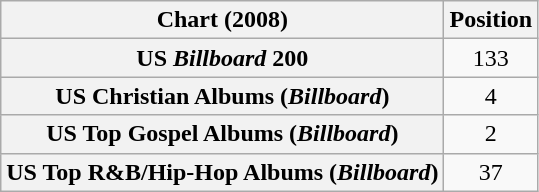<table class="wikitable sortable plainrowheaders" style="text-align:center">
<tr>
<th scope="col">Chart (2008)</th>
<th scope="col">Position</th>
</tr>
<tr>
<th scope="row">US <em>Billboard</em> 200</th>
<td>133</td>
</tr>
<tr>
<th scope="row">US Christian Albums (<em>Billboard</em>)</th>
<td>4</td>
</tr>
<tr>
<th scope="row">US Top Gospel Albums (<em>Billboard</em>)</th>
<td>2</td>
</tr>
<tr>
<th scope="row">US Top R&B/Hip-Hop Albums (<em>Billboard</em>)</th>
<td>37</td>
</tr>
</table>
